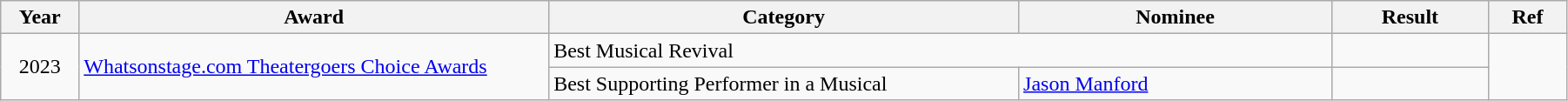<table class="wikitable" style="width:95%;">
<tr>
<th style="width:5%;">Year</th>
<th style="width:30%;">Award</th>
<th style="width:30%;">Category</th>
<th style="width:20%;">Nominee</th>
<th style="width:10%;">Result</th>
<th style="width:5%;">Ref</th>
</tr>
<tr>
<td rowspan="3" style="text-align:center;">2023</td>
<td rowspan="2"><a href='#'>Whatsonstage.com Theatergoers Choice Awards</a></td>
<td colspan="2">Best Musical Revival</td>
<td></td>
<td rowspan="2" style="text-align:center;"></td>
</tr>
<tr>
<td>Best Supporting Performer in a Musical</td>
<td><a href='#'>Jason Manford</a></td>
<td></td>
</tr>
</table>
